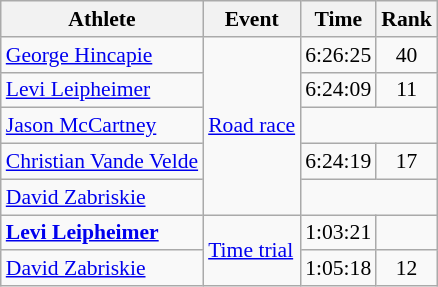<table class=wikitable style=font-size:90%;text-align:center>
<tr>
<th>Athlete</th>
<th>Event</th>
<th>Time</th>
<th>Rank</th>
</tr>
<tr>
<td align=left><a href='#'>George Hincapie</a></td>
<td align=left rowspan=5><a href='#'>Road race</a></td>
<td>6:26:25</td>
<td>40</td>
</tr>
<tr>
<td align=left><a href='#'>Levi Leipheimer</a></td>
<td>6:24:09</td>
<td>11</td>
</tr>
<tr>
<td align=left><a href='#'>Jason McCartney</a></td>
<td colspan=2></td>
</tr>
<tr>
<td align=left><a href='#'>Christian Vande Velde</a></td>
<td>6:24:19</td>
<td>17</td>
</tr>
<tr>
<td align=left><a href='#'>David Zabriskie</a></td>
<td colspan=2></td>
</tr>
<tr>
<td align=left><strong><a href='#'>Levi Leipheimer</a></strong></td>
<td align=left rowspan=2><a href='#'>Time trial</a></td>
<td>1:03:21</td>
<td></td>
</tr>
<tr>
<td align=left><a href='#'>David Zabriskie</a></td>
<td>1:05:18</td>
<td>12</td>
</tr>
</table>
